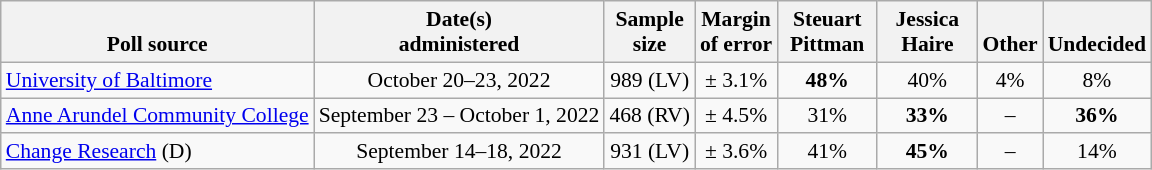<table class="wikitable" style="font-size:90%;text-align:center;">
<tr valign=bottom>
<th>Poll source</th>
<th>Date(s)<br>administered</th>
<th>Sample<br>size</th>
<th>Margin<br>of error</th>
<th style="width:60px;">Steuart<br>Pittman</th>
<th style="width:60px;">Jessica<br>Haire</th>
<th>Other</th>
<th>Undecided</th>
</tr>
<tr>
<td style="text-align:left;"><a href='#'>University of Baltimore</a></td>
<td>October 20–23, 2022</td>
<td>989 (LV)</td>
<td>± 3.1%</td>
<td><strong>48%</strong></td>
<td>40%</td>
<td>4%</td>
<td>8%</td>
</tr>
<tr>
<td style="text-align:left;"><a href='#'>Anne Arundel Community College</a></td>
<td>September 23 – October 1, 2022</td>
<td>468 (RV)</td>
<td>± 4.5%</td>
<td>31%</td>
<td><strong>33%</strong></td>
<td>–</td>
<td><strong>36%</strong></td>
</tr>
<tr>
<td style="text-align:left;"><a href='#'>Change Research</a> (D)</td>
<td>September 14–18, 2022</td>
<td>931 (LV)</td>
<td>± 3.6%</td>
<td>41%</td>
<td><strong>45%</strong></td>
<td>–</td>
<td>14%</td>
</tr>
</table>
